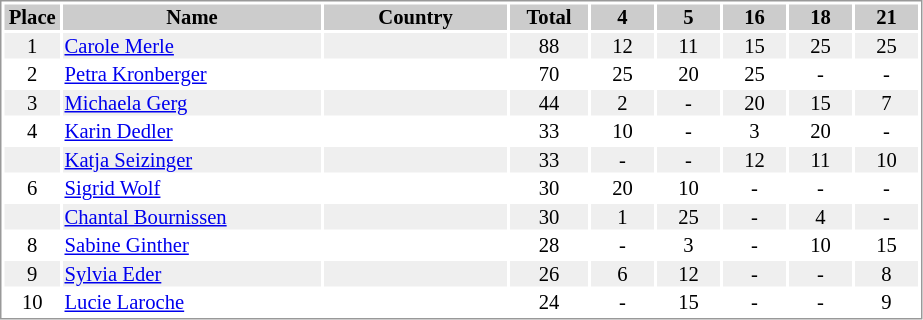<table border="0" style="border: 1px solid #999; background-color:#FFFFFF; text-align:center; font-size:86%; line-height:15px;">
<tr align="center" bgcolor="#CCCCCC">
<th width=35>Place</th>
<th width=170>Name</th>
<th width=120>Country</th>
<th width=50>Total</th>
<th width=40>4</th>
<th width=40>5</th>
<th width=40>16</th>
<th width=40>18</th>
<th width=40>21</th>
</tr>
<tr bgcolor="#EFEFEF">
<td>1</td>
<td align="left"><a href='#'>Carole Merle</a></td>
<td align="left"></td>
<td>88</td>
<td>12</td>
<td>11</td>
<td>15</td>
<td>25</td>
<td>25</td>
</tr>
<tr>
<td>2</td>
<td align="left"><a href='#'>Petra Kronberger</a></td>
<td align="left"></td>
<td>70</td>
<td>25</td>
<td>20</td>
<td>25</td>
<td>-</td>
<td>-</td>
</tr>
<tr bgcolor="#EFEFEF">
<td>3</td>
<td align="left"><a href='#'>Michaela Gerg</a></td>
<td align="left"></td>
<td>44</td>
<td>2</td>
<td>-</td>
<td>20</td>
<td>15</td>
<td>7</td>
</tr>
<tr>
<td>4</td>
<td align="left"><a href='#'>Karin Dedler</a></td>
<td align="left"></td>
<td>33</td>
<td>10</td>
<td>-</td>
<td>3</td>
<td>20</td>
<td>-</td>
</tr>
<tr bgcolor="#EFEFEF">
<td></td>
<td align="left"><a href='#'>Katja Seizinger</a></td>
<td align="left"></td>
<td>33</td>
<td>-</td>
<td>-</td>
<td>12</td>
<td>11</td>
<td>10</td>
</tr>
<tr>
<td>6</td>
<td align="left"><a href='#'>Sigrid Wolf</a></td>
<td align="left"></td>
<td>30</td>
<td>20</td>
<td>10</td>
<td>-</td>
<td>-</td>
<td>-</td>
</tr>
<tr bgcolor="#EFEFEF">
<td></td>
<td align="left"><a href='#'>Chantal Bournissen</a></td>
<td align="left"></td>
<td>30</td>
<td>1</td>
<td>25</td>
<td>-</td>
<td>4</td>
<td>-</td>
</tr>
<tr>
<td>8</td>
<td align="left"><a href='#'>Sabine Ginther</a></td>
<td align="left"></td>
<td>28</td>
<td>-</td>
<td>3</td>
<td>-</td>
<td>10</td>
<td>15</td>
</tr>
<tr bgcolor="#EFEFEF">
<td>9</td>
<td align="left"><a href='#'>Sylvia Eder</a></td>
<td align="left"></td>
<td>26</td>
<td>6</td>
<td>12</td>
<td>-</td>
<td>-</td>
<td>8</td>
</tr>
<tr>
<td>10</td>
<td align="left"><a href='#'>Lucie Laroche</a></td>
<td align="left"></td>
<td>24</td>
<td>-</td>
<td>15</td>
<td>-</td>
<td>-</td>
<td>9</td>
</tr>
</table>
